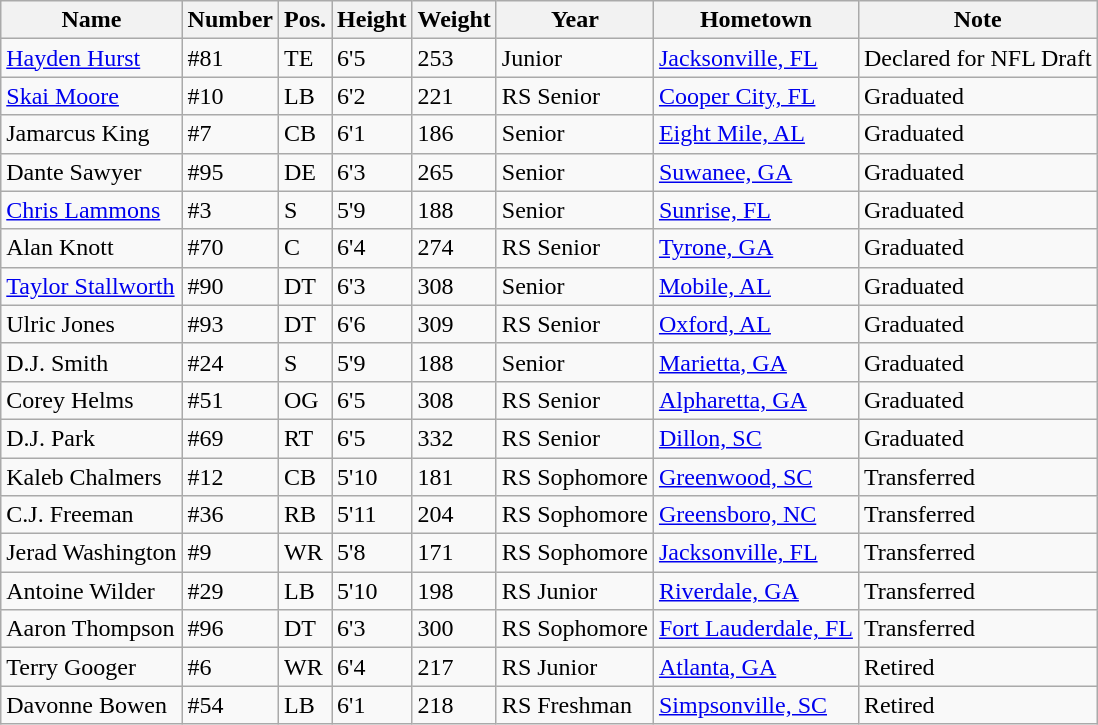<table class="wikitable sortable">
<tr>
<th>Name</th>
<th>Number</th>
<th>Pos.</th>
<th>Height</th>
<th>Weight</th>
<th>Year</th>
<th>Hometown</th>
<th>Note</th>
</tr>
<tr>
<td><a href='#'>Hayden Hurst</a></td>
<td>#81</td>
<td>TE</td>
<td>6'5</td>
<td>253</td>
<td>Junior</td>
<td><a href='#'>Jacksonville, FL</a></td>
<td>Declared for NFL Draft</td>
</tr>
<tr>
<td><a href='#'>Skai Moore</a></td>
<td>#10</td>
<td>LB</td>
<td>6'2</td>
<td>221</td>
<td>RS Senior</td>
<td><a href='#'>Cooper City, FL</a></td>
<td>Graduated</td>
</tr>
<tr>
<td>Jamarcus King</td>
<td>#7</td>
<td>CB</td>
<td>6'1</td>
<td>186</td>
<td>Senior</td>
<td><a href='#'>Eight Mile, AL</a></td>
<td>Graduated</td>
</tr>
<tr>
<td>Dante Sawyer</td>
<td>#95</td>
<td>DE</td>
<td>6'3</td>
<td>265</td>
<td>Senior</td>
<td><a href='#'>Suwanee, GA</a></td>
<td>Graduated</td>
</tr>
<tr>
<td><a href='#'>Chris Lammons</a></td>
<td>#3</td>
<td>S</td>
<td>5'9</td>
<td>188</td>
<td>Senior</td>
<td><a href='#'>Sunrise, FL</a></td>
<td>Graduated</td>
</tr>
<tr>
<td>Alan Knott</td>
<td>#70</td>
<td>C</td>
<td>6'4</td>
<td>274</td>
<td>RS Senior</td>
<td><a href='#'>Tyrone, GA</a></td>
<td>Graduated</td>
</tr>
<tr>
<td><a href='#'>Taylor Stallworth</a></td>
<td>#90</td>
<td>DT</td>
<td>6'3</td>
<td>308</td>
<td>Senior</td>
<td><a href='#'>Mobile, AL</a></td>
<td>Graduated</td>
</tr>
<tr>
<td>Ulric Jones</td>
<td>#93</td>
<td>DT</td>
<td>6'6</td>
<td>309</td>
<td>RS Senior</td>
<td><a href='#'>Oxford, AL</a></td>
<td>Graduated</td>
</tr>
<tr>
<td>D.J. Smith</td>
<td>#24</td>
<td>S</td>
<td>5'9</td>
<td>188</td>
<td>Senior</td>
<td><a href='#'>Marietta, GA</a></td>
<td>Graduated</td>
</tr>
<tr>
<td>Corey Helms</td>
<td>#51</td>
<td>OG</td>
<td>6'5</td>
<td>308</td>
<td>RS Senior</td>
<td><a href='#'>Alpharetta, GA</a></td>
<td>Graduated</td>
</tr>
<tr>
<td>D.J. Park</td>
<td>#69</td>
<td>RT</td>
<td>6'5</td>
<td>332</td>
<td>RS Senior</td>
<td><a href='#'>Dillon, SC</a></td>
<td>Graduated</td>
</tr>
<tr>
<td>Kaleb Chalmers</td>
<td>#12</td>
<td>CB</td>
<td>5'10</td>
<td>181</td>
<td>RS Sophomore</td>
<td><a href='#'>Greenwood, SC</a></td>
<td>Transferred</td>
</tr>
<tr>
<td>C.J. Freeman</td>
<td>#36</td>
<td>RB</td>
<td>5'11</td>
<td>204</td>
<td>RS Sophomore</td>
<td><a href='#'>Greensboro, NC</a></td>
<td>Transferred</td>
</tr>
<tr>
<td>Jerad Washington</td>
<td>#9</td>
<td>WR</td>
<td>5'8</td>
<td>171</td>
<td>RS Sophomore</td>
<td><a href='#'>Jacksonville, FL</a></td>
<td>Transferred</td>
</tr>
<tr>
<td>Antoine Wilder</td>
<td>#29</td>
<td>LB</td>
<td>5'10</td>
<td>198</td>
<td>RS Junior</td>
<td><a href='#'>Riverdale, GA</a></td>
<td>Transferred</td>
</tr>
<tr>
<td>Aaron Thompson</td>
<td>#96</td>
<td>DT</td>
<td>6'3</td>
<td>300</td>
<td>RS Sophomore</td>
<td><a href='#'>Fort Lauderdale, FL</a></td>
<td>Transferred</td>
</tr>
<tr>
<td>Terry Googer</td>
<td>#6</td>
<td>WR</td>
<td>6'4</td>
<td>217</td>
<td>RS Junior</td>
<td><a href='#'>Atlanta, GA</a></td>
<td>Retired</td>
</tr>
<tr>
<td>Davonne Bowen</td>
<td>#54</td>
<td>LB</td>
<td>6'1</td>
<td>218</td>
<td>RS Freshman</td>
<td><a href='#'>Simpsonville, SC</a></td>
<td>Retired</td>
</tr>
</table>
